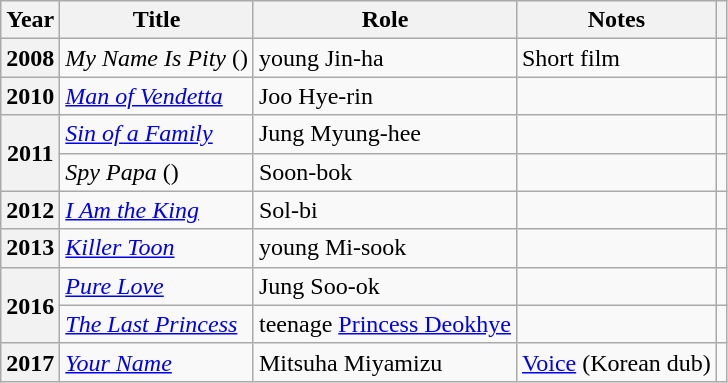<table class="wikitable plainrowheaders sortable">
<tr>
<th scope="col">Year</th>
<th scope="col">Title</th>
<th scope="col">Role</th>
<th scope="col">Notes</th>
<th scope="col" class="unsortable"></th>
</tr>
<tr>
<th scope="row">2008</th>
<td><em>My Name Is Pity</em> ()</td>
<td>young Jin-ha</td>
<td>Short film</td>
<td style="text-align:center"></td>
</tr>
<tr>
<th scope="row">2010</th>
<td><em><a href='#'>Man of Vendetta</a></em></td>
<td>Joo Hye-rin</td>
<td></td>
<td style="text-align:center"></td>
</tr>
<tr>
<th scope="row" rowspan="2">2011</th>
<td><em><a href='#'>Sin of a Family</a></em></td>
<td>Jung Myung-hee</td>
<td></td>
<td style="text-align:center"></td>
</tr>
<tr>
<td><em>Spy Papa</em> ()</td>
<td>Soon-bok</td>
<td></td>
<td style="text-align:center"></td>
</tr>
<tr>
<th scope="row">2012</th>
<td><em><a href='#'>I Am the King</a></em></td>
<td>Sol-bi</td>
<td></td>
<td style="text-align:center"></td>
</tr>
<tr>
<th scope="row">2013</th>
<td><em><a href='#'>Killer Toon</a></em></td>
<td>young Mi-sook</td>
<td></td>
<td style="text-align:center"></td>
</tr>
<tr>
<th scope="row" rowspan="2">2016</th>
<td><em><a href='#'>Pure Love</a></em></td>
<td>Jung Soo-ok</td>
<td></td>
<td style="text-align:center"></td>
</tr>
<tr>
<td><em><a href='#'>The Last Princess</a></em></td>
<td>teenage <a href='#'>Princess Deokhye</a></td>
<td></td>
<td style="text-align:center"></td>
</tr>
<tr>
<th scope="row">2017</th>
<td><em><a href='#'>Your Name</a></em></td>
<td>Mitsuha Miyamizu</td>
<td><a href='#'>Voice</a> (Korean dub)</td>
<td style="text-align:center"></td>
</tr>
</table>
